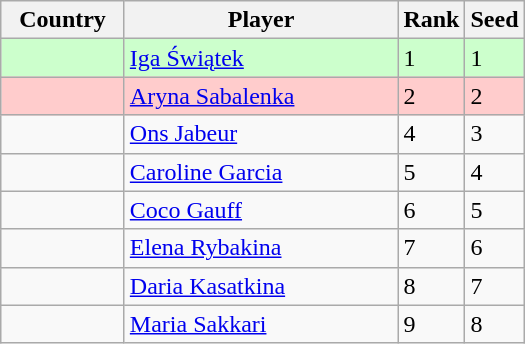<table class=wikitable>
<tr>
<th width="75">Country</th>
<th width="175">Player</th>
<th>Rank</th>
<th>Seed</th>
</tr>
<tr style="background:#cfc;">
<td></td>
<td><a href='#'>Iga Świątek</a></td>
<td>1</td>
<td>1</td>
</tr>
<tr style="background:#fcc;">
<td></td>
<td><a href='#'>Aryna Sabalenka</a></td>
<td>2</td>
<td>2</td>
</tr>
<tr>
<td></td>
<td><a href='#'>Ons Jabeur</a></td>
<td>4</td>
<td>3</td>
</tr>
<tr>
<td></td>
<td><a href='#'>Caroline Garcia</a></td>
<td>5</td>
<td>4</td>
</tr>
<tr>
<td></td>
<td><a href='#'>Coco Gauff</a></td>
<td>6</td>
<td>5</td>
</tr>
<tr>
<td></td>
<td><a href='#'>Elena Rybakina</a></td>
<td>7</td>
<td>6</td>
</tr>
<tr>
<td></td>
<td><a href='#'>Daria Kasatkina</a></td>
<td>8</td>
<td>7</td>
</tr>
<tr>
<td></td>
<td><a href='#'>Maria Sakkari</a></td>
<td>9</td>
<td>8</td>
</tr>
</table>
